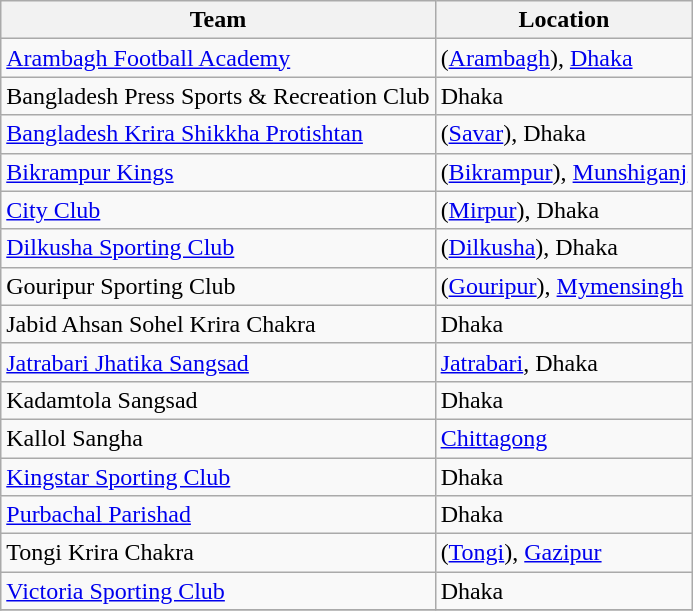<table class="wikitable sortable" style="text-align:left;">
<tr>
<th>Team</th>
<th>Location</th>
</tr>
<tr>
<td><a href='#'>Arambagh Football Academy</a></td>
<td>(<a href='#'>Arambagh</a>), <a href='#'>Dhaka</a></td>
</tr>
<tr>
<td>Bangladesh Press Sports & Recreation Club</td>
<td>Dhaka</td>
</tr>
<tr>
<td><a href='#'>Bangladesh Krira Shikkha Protishtan</a></td>
<td>(<a href='#'>Savar</a>), Dhaka</td>
</tr>
<tr>
<td><a href='#'>Bikrampur Kings</a></td>
<td>(<a href='#'>Bikrampur</a>), <a href='#'>Munshiganj</a></td>
</tr>
<tr>
<td><a href='#'>City Club</a></td>
<td>(<a href='#'>Mirpur</a>), Dhaka</td>
</tr>
<tr>
<td><a href='#'>Dilkusha Sporting Club</a></td>
<td>(<a href='#'>Dilkusha</a>), Dhaka</td>
</tr>
<tr>
<td>Gouripur Sporting Club</td>
<td>(<a href='#'>Gouripur</a>), <a href='#'>Mymensingh</a></td>
</tr>
<tr>
<td>Jabid Ahsan Sohel Krira Chakra</td>
<td>Dhaka</td>
</tr>
<tr>
<td><a href='#'>Jatrabari Jhatika Sangsad</a></td>
<td><a href='#'>Jatrabari</a>, Dhaka</td>
</tr>
<tr>
<td>Kadamtola Sangsad</td>
<td>Dhaka</td>
</tr>
<tr>
<td>Kallol Sangha</td>
<td><a href='#'>Chittagong</a></td>
</tr>
<tr>
<td><a href='#'>Kingstar Sporting Club</a></td>
<td>Dhaka</td>
</tr>
<tr>
<td><a href='#'>Purbachal Parishad</a></td>
<td>Dhaka</td>
</tr>
<tr>
<td>Tongi Krira Chakra</td>
<td>(<a href='#'>Tongi</a>), <a href='#'>Gazipur</a></td>
</tr>
<tr>
<td><a href='#'>Victoria Sporting Club</a></td>
<td>Dhaka</td>
</tr>
<tr>
</tr>
</table>
